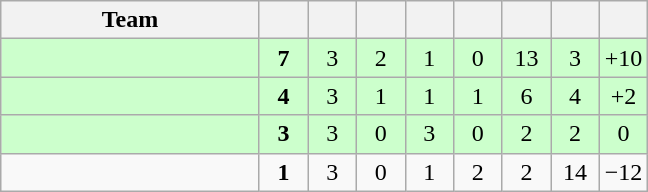<table class="wikitable" style="text-align: center;">
<tr>
<th width="165">Team</th>
<th width="25"></th>
<th width="25"></th>
<th width="25"></th>
<th width="25"></th>
<th width="25"></th>
<th width="25"></th>
<th width="25"></th>
<th width="25"></th>
</tr>
<tr bgcolor=#ccffcc>
<td align="left"></td>
<td><strong>7</strong></td>
<td>3</td>
<td>2</td>
<td>1</td>
<td>0</td>
<td>13</td>
<td>3</td>
<td>+10</td>
</tr>
<tr bgcolor=#ccffcc>
<td align="left"></td>
<td><strong>4</strong></td>
<td>3</td>
<td>1</td>
<td>1</td>
<td>1</td>
<td>6</td>
<td>4</td>
<td>+2</td>
</tr>
<tr bgcolor=#ccffcc>
<td align=left></td>
<td><strong>3</strong></td>
<td>3</td>
<td>0</td>
<td>3</td>
<td>0</td>
<td>2</td>
<td>2</td>
<td>0</td>
</tr>
<tr>
<td align="left"></td>
<td><strong>1</strong></td>
<td>3</td>
<td>0</td>
<td>1</td>
<td>2</td>
<td>2</td>
<td>14</td>
<td>−12</td>
</tr>
</table>
